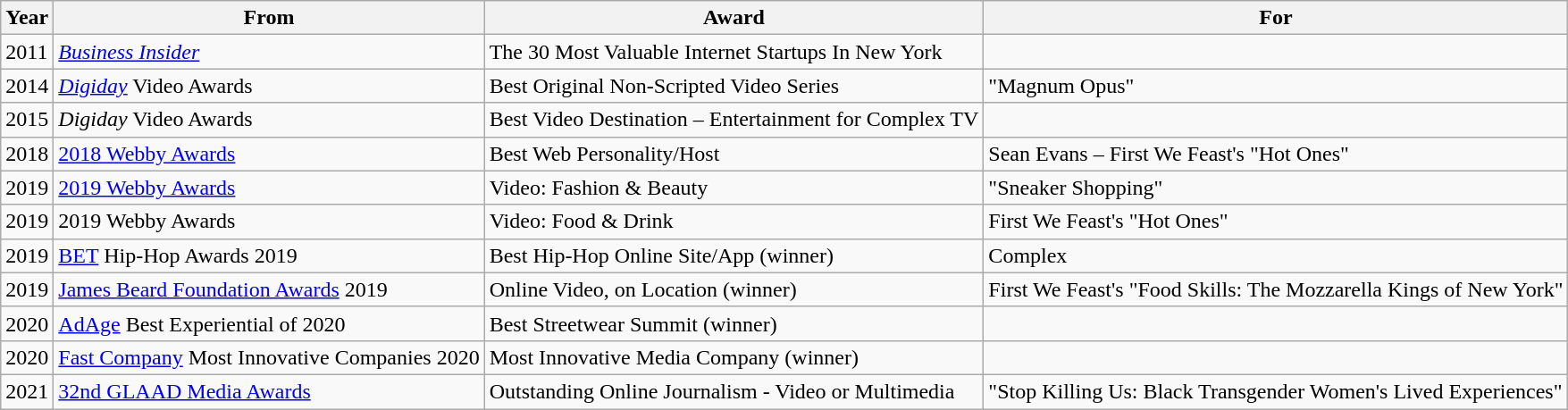<table class="wikitable">
<tr>
<th>Year</th>
<th>From</th>
<th>Award</th>
<th>For</th>
</tr>
<tr>
<td>2011</td>
<td><em><a href='#'>Business Insider</a></em></td>
<td>The 30 Most Valuable Internet Startups In New York</td>
<td></td>
</tr>
<tr>
<td>2014</td>
<td><em><a href='#'>Digiday</a></em> Video Awards</td>
<td>Best Original Non-Scripted Video Series</td>
<td>"Magnum Opus"</td>
</tr>
<tr>
<td>2015</td>
<td><em>Digiday</em> Video Awards</td>
<td>Best Video Destination – Entertainment for Complex TV</td>
<td></td>
</tr>
<tr>
<td>2018</td>
<td><a href='#'>2018 Webby Awards</a></td>
<td>Best Web Personality/Host</td>
<td>Sean Evans – First We Feast's "Hot Ones"</td>
</tr>
<tr>
<td>2019</td>
<td><a href='#'>2019 Webby Awards</a></td>
<td>Video: Fashion & Beauty</td>
<td>"Sneaker Shopping"</td>
</tr>
<tr>
<td>2019</td>
<td>2019 Webby Awards</td>
<td>Video: Food & Drink</td>
<td>First We Feast's "Hot Ones"</td>
</tr>
<tr>
<td>2019</td>
<td><a href='#'>BET</a> Hip-Hop Awards 2019</td>
<td>Best Hip-Hop Online Site/App (winner)</td>
<td>Complex</td>
</tr>
<tr>
<td>2019</td>
<td><a href='#'>James Beard Foundation Awards</a> 2019</td>
<td>Online Video, on Location (winner)</td>
<td>First We Feast's "Food Skills: The Mozzarella Kings of New York"</td>
</tr>
<tr>
<td>2020</td>
<td><a href='#'>AdAge</a> Best Experiential of 2020</td>
<td>Best Streetwear Summit  (winner)</td>
<td></td>
</tr>
<tr>
<td>2020</td>
<td><a href='#'>Fast Company</a> Most Innovative Companies 2020</td>
<td>Most Innovative Media Company (winner)</td>
<td></td>
</tr>
<tr>
<td>2021</td>
<td><a href='#'>32nd GLAAD Media Awards</a></td>
<td>Outstanding Online Journalism - Video or Multimedia</td>
<td>"Stop Killing Us: Black Transgender Women's Lived Experiences"</td>
</tr>
</table>
